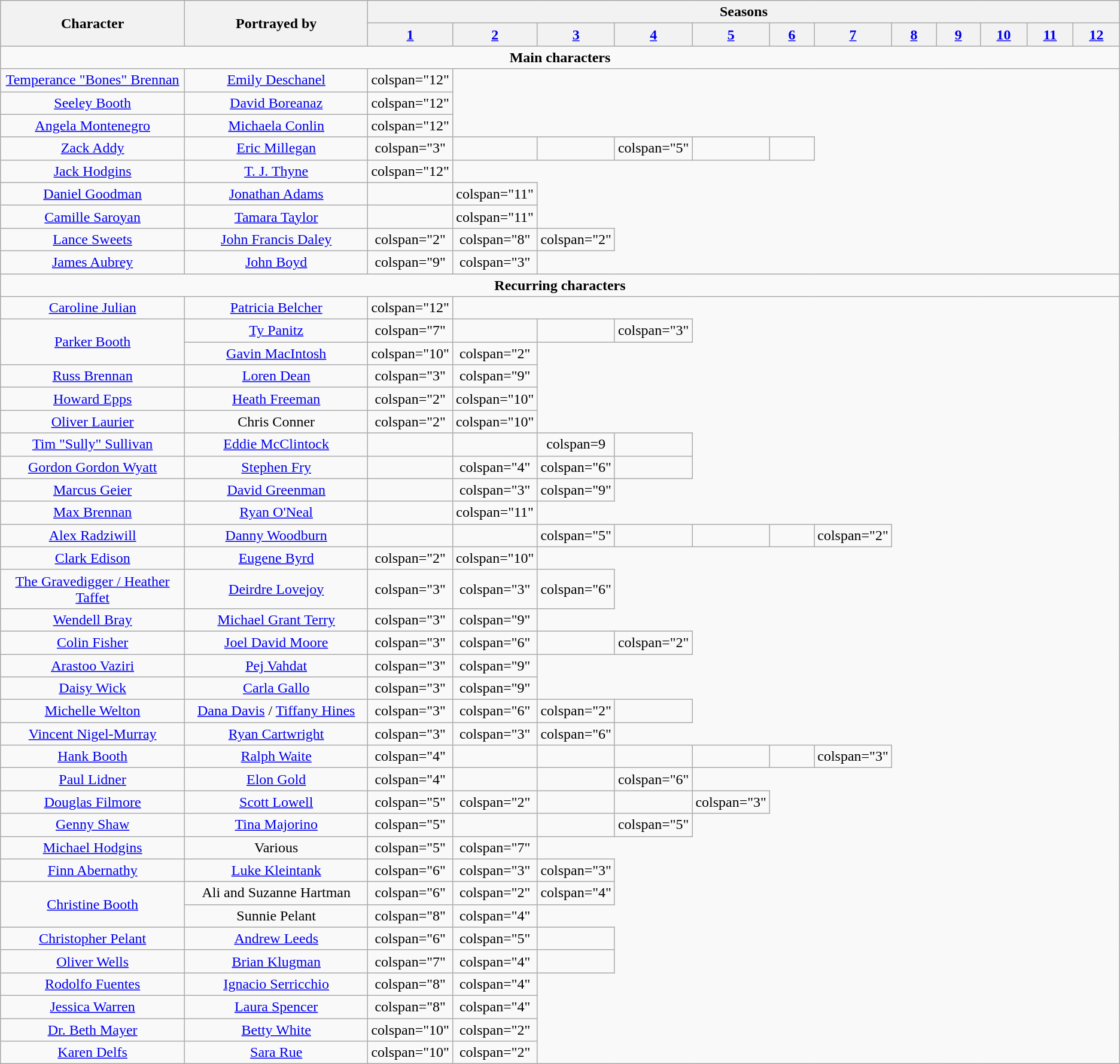<table class="wikitable plainrowheaders" style="text-align:center">
<tr>
<th scope="col" rowspan="2" style="width:20%;">Character</th>
<th scope="col" rowspan="2" style="width:20%;">Portrayed by</th>
<th scope="col" colspan="12">Seasons</th>
</tr>
<tr>
<th scope="col" style="width:5%;"><a href='#'>1</a></th>
<th scope="col" style="width:5%;"><a href='#'>2</a></th>
<th scope="col" style="width:5%;"><a href='#'>3</a></th>
<th scope="col" style="width:5%;"><a href='#'>4</a></th>
<th scope="col" style="width:5%;"><a href='#'>5</a></th>
<th scope="col" style="width:5%;"><a href='#'>6</a></th>
<th scope="col" style="width:5%;"><a href='#'>7</a></th>
<th scope="col" style="width:5%;"><a href='#'>8</a></th>
<th scope="col" style="width:5%;"><a href='#'>9</a></th>
<th scope="col" style="width:5%;"><a href='#'>10</a></th>
<th scope="col" style="width:5%;"><a href='#'>11</a></th>
<th scope="col" style="width:5%;"><a href='#'>12</a></th>
</tr>
<tr>
<td scope="row" colspan="14"><strong>Main characters</strong></td>
</tr>
<tr>
<td scope="row"><a href='#'>Temperance "Bones" Brennan</a></td>
<td><a href='#'>Emily Deschanel</a></td>
<td>colspan="12" </td>
</tr>
<tr>
<td scope="row"><a href='#'>Seeley Booth</a></td>
<td><a href='#'>David Boreanaz</a></td>
<td>colspan="12" </td>
</tr>
<tr>
<td scope="row"><a href='#'>Angela Montenegro</a></td>
<td><a href='#'>Michaela Conlin</a></td>
<td>colspan="12" </td>
</tr>
<tr>
<td scope="row"><a href='#'>Zack Addy</a></td>
<td><a href='#'>Eric Millegan</a></td>
<td>colspan="3" </td>
<td></td>
<td></td>
<td>colspan="5" </td>
<td></td>
<td></td>
</tr>
<tr>
<td scope="row"><a href='#'>Jack Hodgins</a></td>
<td><a href='#'>T. J. Thyne</a></td>
<td>colspan="12" </td>
</tr>
<tr>
<td scope="row"><a href='#'>Daniel Goodman</a></td>
<td><a href='#'>Jonathan Adams</a></td>
<td></td>
<td>colspan="11" </td>
</tr>
<tr>
<td scope="row"><a href='#'>Camille Saroyan</a></td>
<td><a href='#'>Tamara Taylor</a></td>
<td></td>
<td>colspan="11" </td>
</tr>
<tr>
<td scope="row"><a href='#'>Lance Sweets</a></td>
<td><a href='#'>John Francis Daley</a></td>
<td>colspan="2" </td>
<td>colspan="8" </td>
<td>colspan="2" </td>
</tr>
<tr>
<td scope="row"><a href='#'>James Aubrey</a></td>
<td><a href='#'>John Boyd</a></td>
<td>colspan="9" </td>
<td>colspan="3" </td>
</tr>
<tr>
<td scope="row" colspan="14"><strong>Recurring characters</strong></td>
</tr>
<tr>
<td scope="row"><a href='#'>Caroline Julian</a></td>
<td><a href='#'>Patricia Belcher</a></td>
<td>colspan="12" </td>
</tr>
<tr>
<td scope="row" rowspan="2"><a href='#'>Parker Booth</a></td>
<td><a href='#'>Ty Panitz</a></td>
<td>colspan="7" </td>
<td></td>
<td></td>
<td>colspan="3" </td>
</tr>
<tr>
<td><a href='#'>Gavin MacIntosh</a></td>
<td>colspan="10" </td>
<td>colspan="2" </td>
</tr>
<tr>
<td scope="row"><a href='#'>Russ Brennan</a></td>
<td><a href='#'>Loren Dean</a></td>
<td>colspan="3" </td>
<td>colspan="9" </td>
</tr>
<tr>
<td scope="row"><a href='#'>Howard Epps</a></td>
<td><a href='#'>Heath Freeman</a></td>
<td>colspan="2" </td>
<td>colspan="10" </td>
</tr>
<tr>
<td scope="row"><a href='#'>Oliver Laurier</a></td>
<td>Chris Conner</td>
<td>colspan="2" </td>
<td>colspan="10" </td>
</tr>
<tr>
<td scope="row"><a href='#'>Tim "Sully" Sullivan</a></td>
<td><a href='#'>Eddie McClintock</a></td>
<td></td>
<td></td>
<td>colspan=9 </td>
<td></td>
</tr>
<tr>
<td scope="row"><a href='#'>Gordon Gordon Wyatt</a></td>
<td><a href='#'>Stephen Fry</a></td>
<td></td>
<td>colspan="4" </td>
<td>colspan="6" </td>
<td></td>
</tr>
<tr>
<td scope="row"><a href='#'>Marcus Geier</a></td>
<td><a href='#'>David Greenman</a></td>
<td></td>
<td>colspan="3" </td>
<td>colspan="9" </td>
</tr>
<tr>
<td scope="row"><a href='#'>Max Brennan</a></td>
<td><a href='#'>Ryan O'Neal</a></td>
<td></td>
<td>colspan="11" </td>
</tr>
<tr>
<td scope="row"><a href='#'>Alex Radziwill</a></td>
<td><a href='#'>Danny Woodburn</a></td>
<td></td>
<td></td>
<td>colspan="5" </td>
<td></td>
<td></td>
<td></td>
<td>colspan="2" </td>
</tr>
<tr>
<td scope="row"><a href='#'>Clark Edison</a></td>
<td><a href='#'>Eugene Byrd</a></td>
<td>colspan="2" </td>
<td>colspan="10" </td>
</tr>
<tr>
<td scope="row"><a href='#'>The Gravedigger / Heather Taffet</a></td>
<td><a href='#'>Deirdre Lovejoy</a></td>
<td>colspan="3" </td>
<td>colspan="3" </td>
<td>colspan="6" </td>
</tr>
<tr>
<td scope="row"><a href='#'>Wendell Bray</a></td>
<td><a href='#'>Michael Grant Terry</a></td>
<td>colspan="3" </td>
<td>colspan="9" </td>
</tr>
<tr>
<td scope="row"><a href='#'>Colin Fisher</a></td>
<td><a href='#'>Joel David Moore</a></td>
<td>colspan="3" </td>
<td>colspan="6" </td>
<td></td>
<td>colspan="2" </td>
</tr>
<tr>
<td scope="row"><a href='#'>Arastoo Vaziri</a></td>
<td><a href='#'>Pej Vahdat</a></td>
<td>colspan="3" </td>
<td>colspan="9" </td>
</tr>
<tr>
<td scope="row"><a href='#'>Daisy Wick</a></td>
<td><a href='#'>Carla Gallo</a></td>
<td>colspan="3" </td>
<td>colspan="9" </td>
</tr>
<tr>
<td scope="row"><a href='#'>Michelle Welton</a></td>
<td><a href='#'>Dana Davis</a> / <a href='#'>Tiffany Hines</a></td>
<td>colspan="3" </td>
<td>colspan="6" </td>
<td>colspan="2" </td>
<td></td>
</tr>
<tr>
<td scope="row"><a href='#'>Vincent Nigel-Murray</a></td>
<td><a href='#'>Ryan Cartwright</a></td>
<td>colspan="3" </td>
<td>colspan="3" </td>
<td>colspan="6" </td>
</tr>
<tr>
<td scope="row"><a href='#'>Hank Booth</a></td>
<td><a href='#'>Ralph Waite</a></td>
<td>colspan="4" </td>
<td></td>
<td></td>
<td></td>
<td></td>
<td></td>
<td>colspan="3" </td>
</tr>
<tr>
<td scope="row"><a href='#'>Paul Lidner</a></td>
<td><a href='#'>Elon Gold</a></td>
<td>colspan="4" </td>
<td></td>
<td></td>
<td>colspan="6" </td>
</tr>
<tr>
<td scope="row"><a href='#'>Douglas Filmore</a></td>
<td><a href='#'>Scott Lowell</a></td>
<td>colspan="5" </td>
<td>colspan="2" </td>
<td></td>
<td></td>
<td>colspan="3" </td>
</tr>
<tr>
<td scope="row"><a href='#'>Genny Shaw</a></td>
<td><a href='#'>Tina Majorino</a></td>
<td>colspan="5" </td>
<td></td>
<td></td>
<td>colspan="5" </td>
</tr>
<tr>
<td scope="row"><a href='#'>Michael Hodgins</a></td>
<td>Various</td>
<td>colspan="5" </td>
<td>colspan="7" </td>
</tr>
<tr>
<td scope="row"><a href='#'>Finn Abernathy</a></td>
<td><a href='#'>Luke Kleintank</a></td>
<td>colspan="6" </td>
<td>colspan="3" </td>
<td>colspan="3" </td>
</tr>
<tr>
<td scope="row" rowspan="2"><a href='#'>Christine Booth</a></td>
<td>Ali and Suzanne Hartman</td>
<td>colspan="6" </td>
<td>colspan="2" </td>
<td>colspan="4" </td>
</tr>
<tr>
<td>Sunnie Pelant</td>
<td>colspan="8" </td>
<td>colspan="4" </td>
</tr>
<tr>
<td scope="row"><a href='#'>Christopher Pelant</a></td>
<td><a href='#'>Andrew Leeds</a></td>
<td>colspan="6" </td>
<td>colspan="5" </td>
<td></td>
</tr>
<tr>
<td scope="row"><a href='#'>Oliver Wells</a></td>
<td><a href='#'>Brian Klugman</a></td>
<td>colspan="7" </td>
<td>colspan="4" </td>
<td></td>
</tr>
<tr>
<td scope="row"><a href='#'>Rodolfo Fuentes</a></td>
<td><a href='#'>Ignacio Serricchio</a></td>
<td>colspan="8" </td>
<td>colspan="4" </td>
</tr>
<tr>
<td scope="row"><a href='#'>Jessica Warren</a></td>
<td><a href='#'>Laura Spencer</a></td>
<td>colspan="8" </td>
<td>colspan="4" </td>
</tr>
<tr>
<td scope="row"><a href='#'>Dr. Beth Mayer</a></td>
<td><a href='#'>Betty White</a></td>
<td>colspan="10" </td>
<td>colspan="2" </td>
</tr>
<tr>
<td scope="row"><a href='#'>Karen Delfs</a></td>
<td><a href='#'>Sara Rue</a></td>
<td>colspan="10" </td>
<td>colspan="2" </td>
</tr>
</table>
